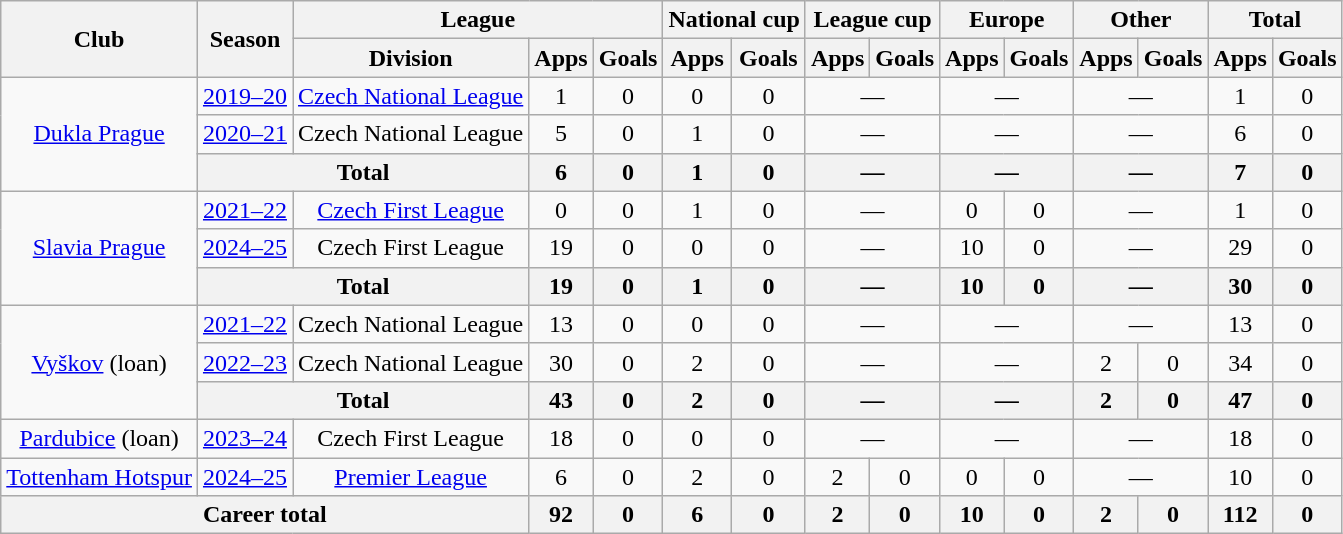<table class="wikitable" style="text-align:center">
<tr>
<th rowspan="2">Club</th>
<th rowspan="2">Season</th>
<th colspan="3">League</th>
<th colspan="2">National cup</th>
<th colspan="2">League cup</th>
<th colspan="2">Europe</th>
<th colspan="2">Other</th>
<th colspan="2">Total</th>
</tr>
<tr>
<th>Division</th>
<th>Apps</th>
<th>Goals</th>
<th>Apps</th>
<th>Goals</th>
<th>Apps</th>
<th>Goals</th>
<th>Apps</th>
<th>Goals</th>
<th>Apps</th>
<th>Goals</th>
<th>Apps</th>
<th>Goals</th>
</tr>
<tr>
<td rowspan="3"><a href='#'>Dukla Prague</a></td>
<td><a href='#'>2019–20</a></td>
<td><a href='#'>Czech National League</a></td>
<td>1</td>
<td>0</td>
<td>0</td>
<td>0</td>
<td colspan="2">—</td>
<td colspan="2">—</td>
<td colspan="2">—</td>
<td>1</td>
<td>0</td>
</tr>
<tr>
<td><a href='#'>2020–21</a></td>
<td>Czech National League</td>
<td>5</td>
<td>0</td>
<td>1</td>
<td>0</td>
<td colspan="2">—</td>
<td colspan="2">—</td>
<td colspan="2">—</td>
<td>6</td>
<td>0</td>
</tr>
<tr>
<th colspan="2">Total</th>
<th>6</th>
<th>0</th>
<th>1</th>
<th>0</th>
<th colspan="2">—</th>
<th colspan="2">—</th>
<th colspan="2">—</th>
<th>7</th>
<th>0</th>
</tr>
<tr>
<td rowspan="3"><a href='#'>Slavia Prague</a></td>
<td><a href='#'>2021–22</a></td>
<td><a href='#'>Czech First League</a></td>
<td>0</td>
<td>0</td>
<td>1</td>
<td>0</td>
<td colspan="2">—</td>
<td>0</td>
<td>0</td>
<td colspan="2">—</td>
<td>1</td>
<td>0</td>
</tr>
<tr>
<td><a href='#'>2024–25</a></td>
<td>Czech First League</td>
<td>19</td>
<td>0</td>
<td>0</td>
<td>0</td>
<td colspan="2">—</td>
<td>10</td>
<td>0</td>
<td colspan="2">—</td>
<td>29</td>
<td>0</td>
</tr>
<tr>
<th colspan="2">Total</th>
<th>19</th>
<th>0</th>
<th>1</th>
<th>0</th>
<th colspan="2">—</th>
<th>10</th>
<th>0</th>
<th colspan="2">—</th>
<th>30</th>
<th>0</th>
</tr>
<tr>
<td rowspan="3"><a href='#'>Vyškov</a> (loan)</td>
<td><a href='#'>2021–22</a></td>
<td>Czech National League</td>
<td>13</td>
<td>0</td>
<td>0</td>
<td>0</td>
<td colspan="2">—</td>
<td colspan="2">—</td>
<td colspan="2">—</td>
<td>13</td>
<td>0</td>
</tr>
<tr>
<td><a href='#'>2022–23</a></td>
<td>Czech National League</td>
<td>30</td>
<td>0</td>
<td>2</td>
<td>0</td>
<td colspan="2">—</td>
<td colspan="2">—</td>
<td>2</td>
<td>0</td>
<td>34</td>
<td>0</td>
</tr>
<tr>
<th colspan="2">Total</th>
<th>43</th>
<th>0</th>
<th>2</th>
<th>0</th>
<th colspan="2">—</th>
<th colspan="2">—</th>
<th>2</th>
<th>0</th>
<th>47</th>
<th>0</th>
</tr>
<tr>
<td><a href='#'>Pardubice</a> (loan)</td>
<td><a href='#'>2023–24</a></td>
<td>Czech First League</td>
<td>18</td>
<td>0</td>
<td>0</td>
<td>0</td>
<td colspan="2">—</td>
<td colspan="2">—</td>
<td colspan="2">—</td>
<td>18</td>
<td>0</td>
</tr>
<tr>
<td><a href='#'>Tottenham Hotspur</a></td>
<td><a href='#'>2024–25</a></td>
<td><a href='#'>Premier League</a></td>
<td>6</td>
<td>0</td>
<td>2</td>
<td>0</td>
<td>2</td>
<td>0</td>
<td>0</td>
<td>0</td>
<td colspan="2">—</td>
<td>10</td>
<td>0</td>
</tr>
<tr>
<th colspan="3">Career total</th>
<th>92</th>
<th>0</th>
<th>6</th>
<th>0</th>
<th>2</th>
<th>0</th>
<th>10</th>
<th>0</th>
<th>2</th>
<th>0</th>
<th>112</th>
<th>0</th>
</tr>
</table>
